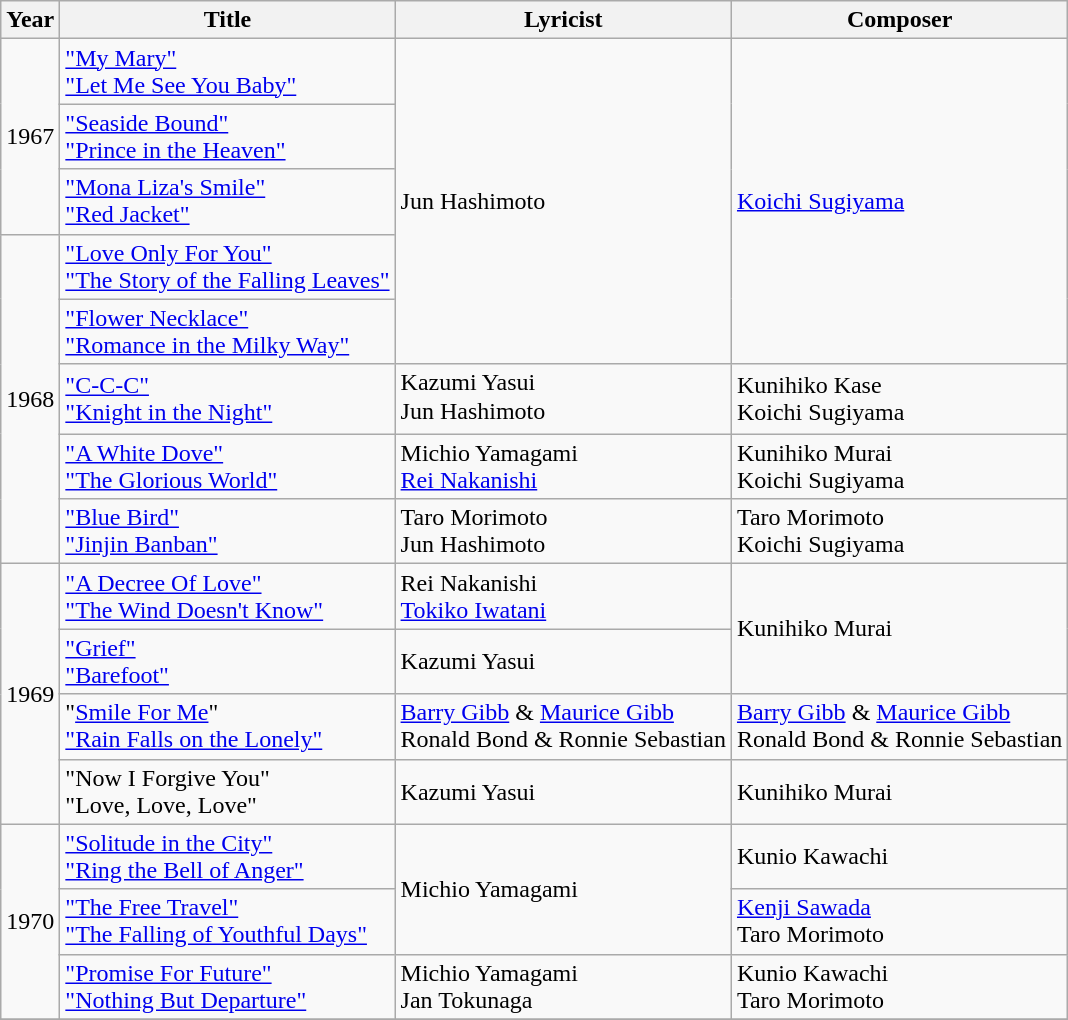<table class="wikitable sortable">
<tr>
<th>Year</th>
<th>Title<br></th>
<th>Lyricist</th>
<th>Composer</th>
</tr>
<tr>
<td rowspan="3">1967</td>
<td><a href='#'>"My Mary"</a><br><a href='#'>"Let Me See You Baby"</a></td>
<td rowspan="5">Jun Hashimoto</td>
<td rowspan="5"><a href='#'>Koichi Sugiyama</a></td>
</tr>
<tr>
<td><a href='#'>"Seaside Bound"</a><br><a href='#'>"Prince in the Heaven"</a></td>
</tr>
<tr>
<td><a href='#'>"Mona Liza's Smile"</a><br><a href='#'>"Red Jacket"</a></td>
</tr>
<tr>
<td rowspan="5">1968</td>
<td><a href='#'>"Love Only For You"</a><br><a href='#'>"The Story of the Falling Leaves"</a></td>
</tr>
<tr>
<td><a href='#'>"Flower Necklace"</a><br><a href='#'>"Romance in the Milky Way"</a></td>
</tr>
<tr>
<td><a href='#'>"C-C-C"</a><br><a href='#'>"Knight in the Night"</a></td>
<td>Kazumi Yasui<br>Jun Hashimoto　</td>
<td>Kunihiko Kase<br>Koichi Sugiyama</td>
</tr>
<tr>
<td><a href='#'>"A White Dove"</a><br><a href='#'>"The Glorious World"</a></td>
<td>Michio Yamagami<br><a href='#'>Rei Nakanishi</a></td>
<td>Kunihiko Murai<br>Koichi Sugiyama</td>
</tr>
<tr>
<td><a href='#'>"Blue Bird"</a><br><a href='#'>"Jinjin Banban"</a></td>
<td>Taro Morimoto<br>Jun Hashimoto</td>
<td>Taro Morimoto<br>Koichi Sugiyama</td>
</tr>
<tr>
<td rowspan="4">1969</td>
<td><a href='#'>"A Decree Of Love"</a><br><a href='#'>"The Wind Doesn't Know"</a></td>
<td>Rei Nakanishi<br><a href='#'>Tokiko Iwatani</a></td>
<td rowspan="2">Kunihiko Murai</td>
</tr>
<tr>
<td><a href='#'>"Grief"</a><br><a href='#'>"Barefoot"</a></td>
<td>Kazumi Yasui</td>
</tr>
<tr>
<td>"<a href='#'>Smile For Me</a>"<br><a href='#'>"Rain Falls on the Lonely"</a></td>
<td><a href='#'>Barry Gibb</a> & <a href='#'>Maurice Gibb</a><br>Ronald Bond & Ronnie Sebastian</td>
<td><a href='#'>Barry Gibb</a> & <a href='#'>Maurice Gibb</a><br>Ronald Bond & Ronnie Sebastian</td>
</tr>
<tr>
<td>"Now I Forgive You"<br>"Love, Love, Love"</td>
<td>Kazumi Yasui</td>
<td>Kunihiko Murai</td>
</tr>
<tr>
<td rowspan="3">1970</td>
<td><a href='#'>"Solitude in the City"</a><br><a href='#'>"Ring the Bell of Anger"</a></td>
<td rowspan="2">Michio Yamagami</td>
<td>Kunio Kawachi</td>
</tr>
<tr>
<td><a href='#'>"The Free Travel"</a><br><a href='#'>"The Falling of Youthful Days"</a></td>
<td><a href='#'>Kenji Sawada</a><br>Taro Morimoto</td>
</tr>
<tr>
<td><a href='#'>"Promise For Future"</a><br><a href='#'>"Nothing But Departure"</a></td>
<td>Michio Yamagami<br>Jan Tokunaga</td>
<td>Kunio Kawachi<br>Taro Morimoto</td>
</tr>
<tr>
</tr>
</table>
